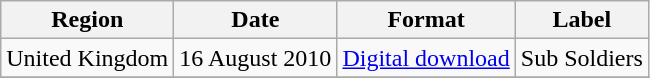<table class=wikitable>
<tr>
<th>Region</th>
<th>Date</th>
<th>Format</th>
<th>Label</th>
</tr>
<tr>
<td>United Kingdom</td>
<td>16 August 2010</td>
<td><a href='#'>Digital download</a></td>
<td>Sub Soldiers</td>
</tr>
<tr>
</tr>
</table>
